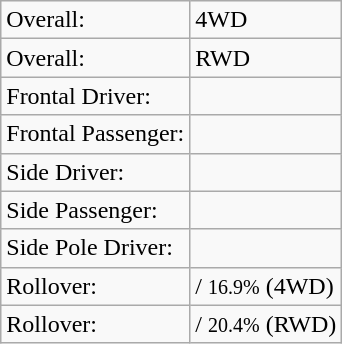<table class="wikitable">
<tr>
<td>Overall:</td>
<td> 4WD</td>
</tr>
<tr>
<td>Overall:</td>
<td> RWD</td>
</tr>
<tr>
<td>Frontal Driver:</td>
<td></td>
</tr>
<tr>
<td>Frontal Passenger:</td>
<td></td>
</tr>
<tr>
<td>Side Driver:</td>
<td></td>
</tr>
<tr>
<td>Side Passenger:</td>
<td></td>
</tr>
<tr>
<td>Side Pole Driver:</td>
<td></td>
</tr>
<tr>
<td>Rollover:</td>
<td> / <small>16.9%</small> (4WD)</td>
</tr>
<tr>
<td>Rollover:</td>
<td> / <small>20.4%</small> (RWD)</td>
</tr>
</table>
